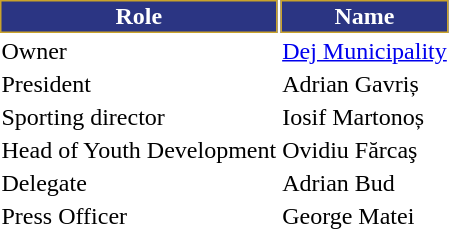<table class="toccolours">
<tr>
<th style="background:#2b3583;color:#FFFFFF;border:1px solid #caa32b;">Role</th>
<th style="background:#2b3583;color:#FFFFFF;border:1px solid #caa32b;">Name</th>
</tr>
<tr>
<td>Owner</td>
<td> <a href='#'>Dej Municipality</a></td>
</tr>
<tr>
<td>President</td>
<td> Adrian Gavriș</td>
</tr>
<tr>
<td>Sporting director</td>
<td> Iosif Martonoș</td>
</tr>
<tr>
<td>Head of Youth Development</td>
<td> Ovidiu Fărcaş</td>
</tr>
<tr>
<td>Delegate</td>
<td> Adrian Bud</td>
</tr>
<tr>
<td>Press Officer</td>
<td> George Matei</td>
</tr>
</table>
